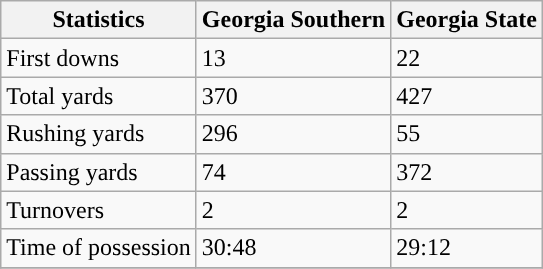<table class="wikitable">
<tr>
<th>Statistics</th>
<th>Georgia Southern</th>
<th>Georgia State</th>
</tr>
<tr>
<td>First downs</td>
<td>13</td>
<td>22</td>
</tr>
<tr>
<td>Total yards</td>
<td>370</td>
<td>427</td>
</tr>
<tr>
<td>Rushing yards</td>
<td>296</td>
<td>55</td>
</tr>
<tr>
<td>Passing yards</td>
<td>74</td>
<td>372</td>
</tr>
<tr>
<td>Turnovers</td>
<td>2</td>
<td>2</td>
</tr>
<tr>
<td>Time of possession</td>
<td>30:48</td>
<td>29:12</td>
</tr>
<tr>
</tr>
</table>
